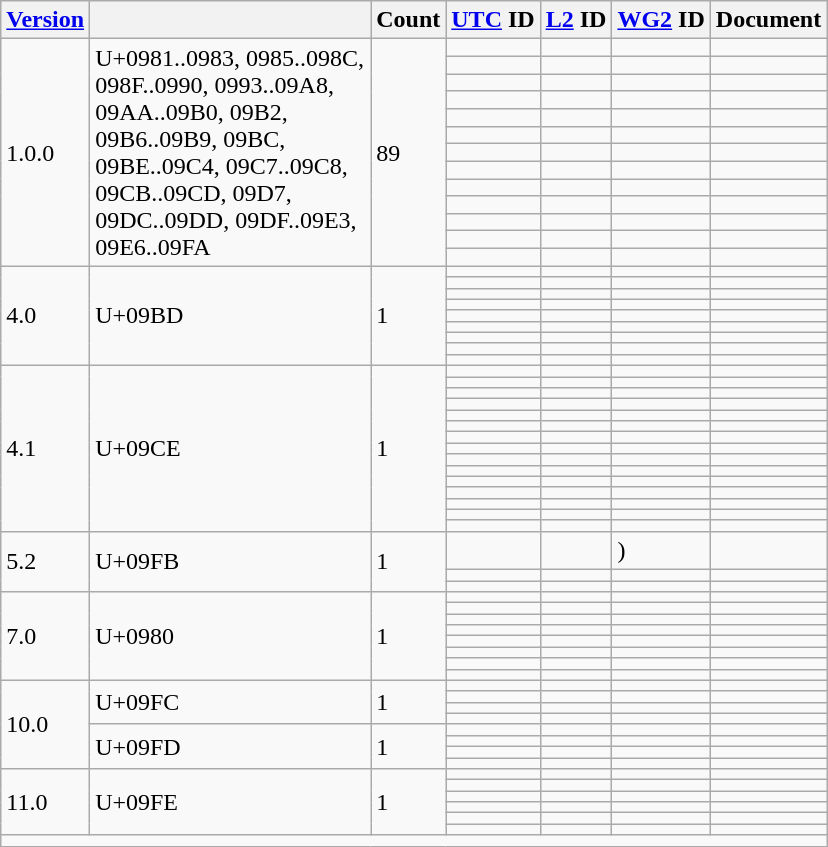<table class="wikitable collapsible collapsed sticky-header">
<tr>
<th><a href='#'>Version</a></th>
<th></th>
<th>Count</th>
<th><a href='#'>UTC</a> ID</th>
<th><a href='#'>L2</a> ID</th>
<th><a href='#'>WG2</a> ID</th>
<th>Document</th>
</tr>
<tr>
<td rowspan="13">1.0.0</td>
<td rowspan="13" width="180">U+0981..0983, 0985..098C, 098F..0990, 0993..09A8, 09AA..09B0, 09B2, 09B6..09B9, 09BC, 09BE..09C4, 09C7..09C8, 09CB..09CD, 09D7, 09DC..09DD, 09DF..09E3, 09E6..09FA</td>
<td rowspan="13">89</td>
<td></td>
<td></td>
<td></td>
<td></td>
</tr>
<tr>
<td></td>
<td></td>
<td></td>
<td></td>
</tr>
<tr>
<td></td>
<td></td>
<td></td>
<td></td>
</tr>
<tr>
<td></td>
<td></td>
<td></td>
<td></td>
</tr>
<tr>
<td></td>
<td></td>
<td></td>
<td></td>
</tr>
<tr>
<td></td>
<td></td>
<td></td>
<td></td>
</tr>
<tr>
<td></td>
<td></td>
<td></td>
<td></td>
</tr>
<tr>
<td></td>
<td></td>
<td></td>
<td></td>
</tr>
<tr>
<td></td>
<td></td>
<td></td>
<td></td>
</tr>
<tr>
<td></td>
<td></td>
<td></td>
<td></td>
</tr>
<tr>
<td></td>
<td></td>
<td></td>
<td></td>
</tr>
<tr>
<td></td>
<td></td>
<td></td>
<td></td>
</tr>
<tr>
<td></td>
<td></td>
<td></td>
<td></td>
</tr>
<tr>
<td rowspan="9">4.0</td>
<td rowspan="9">U+09BD</td>
<td rowspan="9">1</td>
<td></td>
<td></td>
<td></td>
<td></td>
</tr>
<tr>
<td></td>
<td></td>
<td></td>
<td></td>
</tr>
<tr>
<td></td>
<td></td>
<td></td>
<td></td>
</tr>
<tr>
<td></td>
<td></td>
<td></td>
<td></td>
</tr>
<tr>
<td></td>
<td></td>
<td></td>
<td></td>
</tr>
<tr>
<td></td>
<td></td>
<td></td>
<td></td>
</tr>
<tr>
<td></td>
<td></td>
<td></td>
<td></td>
</tr>
<tr>
<td></td>
<td></td>
<td></td>
<td></td>
</tr>
<tr>
<td></td>
<td></td>
<td></td>
<td></td>
</tr>
<tr>
<td rowspan="15">4.1</td>
<td rowspan="15">U+09CE</td>
<td rowspan="15">1</td>
<td></td>
<td></td>
<td></td>
<td></td>
</tr>
<tr>
<td></td>
<td></td>
<td></td>
<td></td>
</tr>
<tr>
<td></td>
<td></td>
<td></td>
<td></td>
</tr>
<tr>
<td></td>
<td></td>
<td></td>
<td></td>
</tr>
<tr>
<td></td>
<td></td>
<td></td>
<td></td>
</tr>
<tr>
<td></td>
<td></td>
<td></td>
<td></td>
</tr>
<tr>
<td></td>
<td></td>
<td></td>
<td></td>
</tr>
<tr>
<td></td>
<td></td>
<td></td>
<td></td>
</tr>
<tr>
<td></td>
<td></td>
<td></td>
<td></td>
</tr>
<tr>
<td></td>
<td></td>
<td></td>
<td></td>
</tr>
<tr>
<td></td>
<td></td>
<td></td>
<td></td>
</tr>
<tr>
<td></td>
<td></td>
<td></td>
<td></td>
</tr>
<tr>
<td></td>
<td></td>
<td></td>
<td></td>
</tr>
<tr>
<td></td>
<td></td>
<td></td>
<td></td>
</tr>
<tr>
<td></td>
<td></td>
<td></td>
<td></td>
</tr>
<tr>
<td rowspan="3">5.2</td>
<td rowspan="3">U+09FB</td>
<td rowspan="3">1</td>
<td></td>
<td></td>
<td> )</td>
<td></td>
</tr>
<tr>
<td></td>
<td></td>
<td></td>
<td></td>
</tr>
<tr>
<td></td>
<td></td>
<td></td>
<td></td>
</tr>
<tr>
<td rowspan="8">7.0</td>
<td rowspan="8">U+0980</td>
<td rowspan="8">1</td>
<td></td>
<td></td>
<td></td>
<td></td>
</tr>
<tr>
<td></td>
<td></td>
<td></td>
<td></td>
</tr>
<tr>
<td></td>
<td></td>
<td></td>
<td></td>
</tr>
<tr>
<td></td>
<td></td>
<td></td>
<td></td>
</tr>
<tr>
<td></td>
<td></td>
<td></td>
<td></td>
</tr>
<tr>
<td></td>
<td></td>
<td></td>
<td></td>
</tr>
<tr>
<td></td>
<td></td>
<td></td>
<td></td>
</tr>
<tr>
<td></td>
<td></td>
<td></td>
<td></td>
</tr>
<tr>
<td rowspan="8">10.0</td>
<td rowspan="4">U+09FC</td>
<td rowspan="4">1</td>
<td></td>
<td></td>
<td></td>
<td></td>
</tr>
<tr>
<td></td>
<td></td>
<td></td>
<td></td>
</tr>
<tr>
<td></td>
<td></td>
<td></td>
<td></td>
</tr>
<tr>
<td></td>
<td></td>
<td></td>
<td></td>
</tr>
<tr>
<td rowspan="4">U+09FD</td>
<td rowspan="4">1</td>
<td></td>
<td></td>
<td></td>
<td></td>
</tr>
<tr>
<td></td>
<td></td>
<td></td>
<td></td>
</tr>
<tr>
<td></td>
<td></td>
<td></td>
<td></td>
</tr>
<tr>
<td></td>
<td></td>
<td></td>
<td></td>
</tr>
<tr>
<td rowspan="6">11.0</td>
<td rowspan="6">U+09FE</td>
<td rowspan="6">1</td>
<td></td>
<td></td>
<td></td>
<td></td>
</tr>
<tr>
<td></td>
<td></td>
<td></td>
<td></td>
</tr>
<tr>
<td></td>
<td></td>
<td></td>
<td></td>
</tr>
<tr>
<td></td>
<td></td>
<td></td>
<td></td>
</tr>
<tr>
<td></td>
<td></td>
<td></td>
<td></td>
</tr>
<tr>
<td></td>
<td></td>
<td></td>
<td></td>
</tr>
<tr class="sortbottom">
<td colspan="7"></td>
</tr>
</table>
